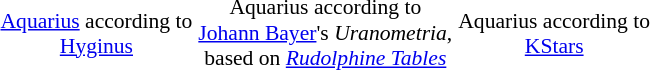<table>
<tr>
<td valign=top></td>
<td valign=top></td>
<td valign=top></td>
</tr>
<tr style="text-align: center; font-size: 90%;">
<td><a href='#'>Aquarius</a> according to<br><a href='#'>Hyginus</a></td>
<td>Aquarius according to<br><a href='#'>Johann Bayer</a>'s <em>Uranometria</em>,<br>based on <em><a href='#'>Rudolphine Tables</a></em></td>
<td>Aquarius according to<br><a href='#'>KStars</a></td>
</tr>
</table>
